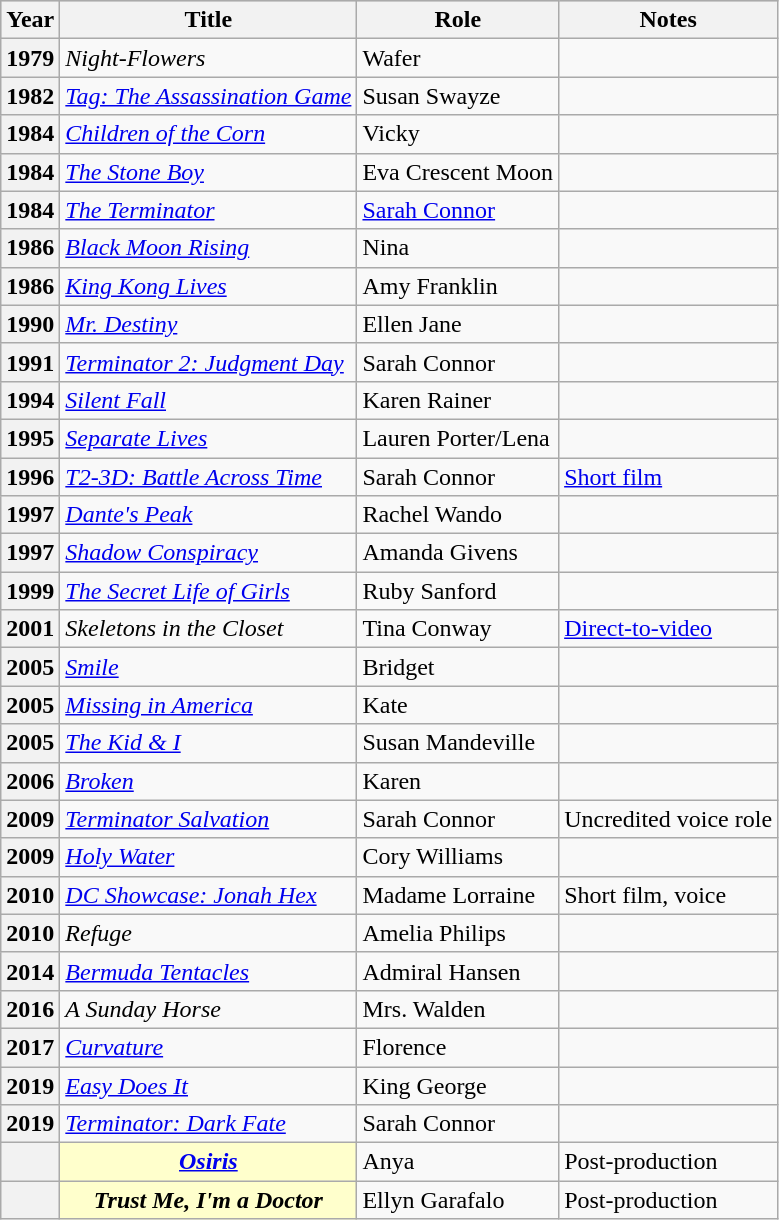<table class="wikitable plainrowheaders sortable">
<tr style="background:#ccc; text-align:center; font-size:100%;">
<th scope="col">Year</th>
<th scope="col">Title</th>
<th scope="col">Role</th>
<th scope="col" class="unsortable">Notes</th>
</tr>
<tr>
<th scope=row>1979</th>
<td><em>Night-Flowers</em></td>
<td>Wafer</td>
<td></td>
</tr>
<tr>
<th scope=row>1982</th>
<td><em><a href='#'>Tag: The Assassination Game</a></em></td>
<td>Susan Swayze</td>
<td></td>
</tr>
<tr>
<th scope=row>1984</th>
<td><em><a href='#'>Children of the Corn</a></em></td>
<td>Vicky</td>
<td></td>
</tr>
<tr>
<th scope=row>1984</th>
<td><em><a href='#'>The Stone Boy</a></em></td>
<td>Eva Crescent Moon</td>
<td></td>
</tr>
<tr>
<th scope=row>1984</th>
<td><em><a href='#'>The Terminator</a></em></td>
<td><a href='#'>Sarah Connor</a></td>
<td></td>
</tr>
<tr>
<th scope=row>1986</th>
<td><em><a href='#'>Black Moon Rising</a></em></td>
<td>Nina</td>
<td></td>
</tr>
<tr>
<th scope=row>1986</th>
<td><em><a href='#'>King Kong Lives</a></em></td>
<td>Amy Franklin</td>
<td></td>
</tr>
<tr>
<th scope=row>1990</th>
<td><em><a href='#'>Mr. Destiny</a></em></td>
<td>Ellen Jane</td>
<td></td>
</tr>
<tr>
<th scope=row>1991</th>
<td><em><a href='#'>Terminator 2: Judgment Day</a></em></td>
<td>Sarah Connor</td>
<td></td>
</tr>
<tr>
<th scope=row>1994</th>
<td><em><a href='#'>Silent Fall</a></em></td>
<td>Karen Rainer</td>
<td></td>
</tr>
<tr>
<th scope=row>1995</th>
<td><em><a href='#'>Separate Lives</a></em></td>
<td>Lauren Porter/Lena</td>
<td></td>
</tr>
<tr>
<th scope=row>1996</th>
<td><em><a href='#'>T2-3D: Battle Across Time</a></em></td>
<td>Sarah Connor</td>
<td><a href='#'>Short film</a></td>
</tr>
<tr>
<th scope=row>1997</th>
<td><em><a href='#'>Dante's Peak</a></em></td>
<td>Rachel Wando</td>
<td></td>
</tr>
<tr>
<th scope=row>1997</th>
<td><em><a href='#'>Shadow Conspiracy</a></em></td>
<td>Amanda Givens</td>
<td></td>
</tr>
<tr>
<th scope=row>1999</th>
<td><em><a href='#'>The Secret Life of Girls</a></em></td>
<td>Ruby Sanford</td>
<td></td>
</tr>
<tr>
<th scope=row>2001</th>
<td><em>Skeletons in the Closet</em></td>
<td>Tina Conway</td>
<td><a href='#'>Direct-to-video</a></td>
</tr>
<tr>
<th scope=row>2005</th>
<td><em><a href='#'>Smile</a></em></td>
<td>Bridget</td>
<td></td>
</tr>
<tr>
<th scope=row>2005</th>
<td><em><a href='#'>Missing in America</a></em></td>
<td>Kate</td>
<td></td>
</tr>
<tr>
<th scope=row>2005</th>
<td><em><a href='#'>The Kid & I</a></em></td>
<td>Susan Mandeville</td>
<td></td>
</tr>
<tr>
<th scope=row>2006</th>
<td><em><a href='#'>Broken</a></em></td>
<td>Karen</td>
<td></td>
</tr>
<tr>
<th scope=row>2009</th>
<td><em><a href='#'>Terminator Salvation</a></em></td>
<td>Sarah Connor</td>
<td>Uncredited voice role</td>
</tr>
<tr>
<th scope=row>2009</th>
<td><em><a href='#'>Holy Water</a></em></td>
<td>Cory Williams</td>
<td></td>
</tr>
<tr>
<th scope=row>2010</th>
<td><em><a href='#'>DC Showcase: Jonah Hex</a></em></td>
<td>Madame Lorraine</td>
<td>Short film, voice</td>
</tr>
<tr>
<th scope=row>2010</th>
<td><em>Refuge</em></td>
<td>Amelia Philips</td>
<td></td>
</tr>
<tr>
<th scope=row>2014</th>
<td><em><a href='#'>Bermuda Tentacles</a></em></td>
<td>Admiral Hansen</td>
<td></td>
</tr>
<tr>
<th scope=row>2016</th>
<td><em>A Sunday Horse</em></td>
<td>Mrs. Walden</td>
<td></td>
</tr>
<tr>
<th scope=row>2017</th>
<td><em><a href='#'>Curvature</a></em></td>
<td>Florence</td>
<td></td>
</tr>
<tr>
<th scope=row>2019</th>
<td><em><a href='#'>Easy Does It</a></em></td>
<td>King George</td>
<td></td>
</tr>
<tr>
<th scope=row>2019</th>
<td><em><a href='#'>Terminator: Dark Fate</a></em></td>
<td>Sarah Connor</td>
<td></td>
</tr>
<tr>
<th scope=row></th>
<th scope=row style="background:#FFFFCC;"><em><a href='#'>Osiris</a></em> </th>
<td>Anya</td>
<td>Post-production</td>
</tr>
<tr>
<th scope=row></th>
<th scope=row style="background:#FFFFCC;"><em>Trust Me, I'm a Doctor</em> </th>
<td>Ellyn Garafalo</td>
<td>Post-production</td>
</tr>
</table>
